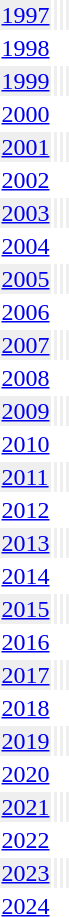<table>
<tr bgcolor="#EFEFEF">
<td><a href='#'>1997</a></td>
<td></td>
<td></td>
<td></td>
</tr>
<tr>
<td><a href='#'>1998</a></td>
<td></td>
<td></td>
<td></td>
</tr>
<tr bgcolor="#EFEFEF">
<td><a href='#'>1999</a></td>
<td></td>
<td></td>
<td></td>
</tr>
<tr>
<td><a href='#'>2000</a></td>
<td></td>
<td></td>
<td></td>
</tr>
<tr bgcolor="#EFEFEF">
<td><a href='#'>2001</a></td>
<td></td>
<td></td>
<td></td>
</tr>
<tr>
<td><a href='#'>2002</a></td>
<td></td>
<td></td>
<td></td>
</tr>
<tr bgcolor="#EFEFEF">
<td><a href='#'>2003</a></td>
<td></td>
<td></td>
<td></td>
</tr>
<tr>
<td><a href='#'>2004</a></td>
<td></td>
<td></td>
<td></td>
</tr>
<tr bgcolor="#EFEFEF">
<td><a href='#'>2005</a></td>
<td></td>
<td></td>
<td></td>
</tr>
<tr>
<td><a href='#'>2006</a></td>
<td></td>
<td></td>
<td></td>
</tr>
<tr bgcolor="#EFEFEF">
<td><a href='#'>2007</a><br></td>
<td></td>
<td></td>
<td></td>
</tr>
<tr>
<td><a href='#'>2008</a><br></td>
<td></td>
<td></td>
<td></td>
</tr>
<tr bgcolor="#EFEFEF">
<td><a href='#'>2009</a><br></td>
<td></td>
<td></td>
<td></td>
</tr>
<tr>
<td><a href='#'>2010</a><br></td>
<td></td>
<td></td>
<td></td>
</tr>
<tr bgcolor="#EFEFEF">
<td><a href='#'>2011</a></td>
<td></td>
<td></td>
<td></td>
</tr>
<tr>
<td><a href='#'>2012</a></td>
<td></td>
<td></td>
<td></td>
</tr>
<tr bgcolor="#EFEFEF">
<td><a href='#'>2013</a><br></td>
<td></td>
<td></td>
<td></td>
</tr>
<tr>
<td><a href='#'>2014</a><br></td>
<td></td>
<td></td>
<td></td>
</tr>
<tr bgcolor="#EFEFEF">
<td><a href='#'>2015</a><br></td>
<td></td>
<td></td>
<td></td>
</tr>
<tr>
<td><a href='#'>2016</a></td>
<td></td>
<td></td>
<td></td>
</tr>
<tr bgcolor="#EFEFEF">
<td><a href='#'>2017</a></td>
<td></td>
<td></td>
<td></td>
</tr>
<tr>
<td><a href='#'>2018</a></td>
<td></td>
<td></td>
<td></td>
</tr>
<tr bgcolor="#EFEFEF">
<td><a href='#'>2019</a></td>
<td></td>
<td></td>
<td></td>
</tr>
<tr>
<td><a href='#'>2020</a></td>
<td></td>
<td></td>
<td></td>
</tr>
<tr bgcolor="#EFEFEF">
<td><a href='#'>2021</a></td>
<td></td>
<td></td>
<td></td>
</tr>
<tr>
<td><a href='#'>2022</a></td>
<td></td>
<td></td>
<td></td>
</tr>
<tr bgcolor="#EFEFEF">
<td><a href='#'>2023</a></td>
<td></td>
<td></td>
<td></td>
</tr>
<tr>
<td><a href='#'>2024</a></td>
<td></td>
<td></td>
<td></td>
</tr>
</table>
